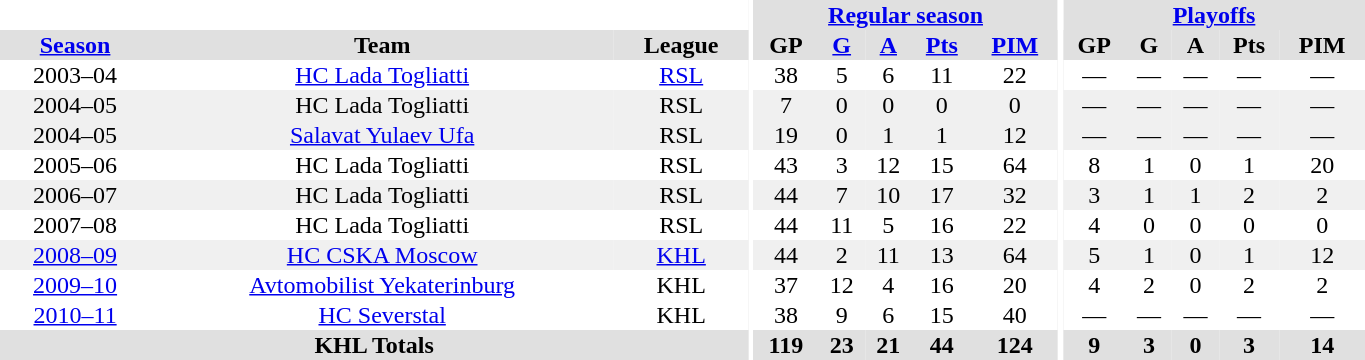<table border="0" cellpadding="1" cellspacing="0" style="text-align:center; width:72%">
<tr bgcolor="#e0e0e0">
<th colspan="3" bgcolor="#ffffff"></th>
<th rowspan="99" bgcolor="#ffffff"></th>
<th colspan="5"><a href='#'>Regular season</a></th>
<th rowspan="99" bgcolor="#ffffff"></th>
<th colspan="5"><a href='#'>Playoffs</a></th>
</tr>
<tr bgcolor="#e0e0e0">
<th><a href='#'>Season</a></th>
<th>Team</th>
<th>League</th>
<th>GP</th>
<th><a href='#'>G</a></th>
<th><a href='#'>A</a></th>
<th><a href='#'>Pts</a></th>
<th><a href='#'>PIM</a></th>
<th>GP</th>
<th>G</th>
<th>A</th>
<th>Pts</th>
<th>PIM</th>
</tr>
<tr ALIGN="center">
<td>2003–04</td>
<td><a href='#'>HC Lada Togliatti</a></td>
<td><a href='#'>RSL</a></td>
<td>38</td>
<td>5</td>
<td>6</td>
<td>11</td>
<td>22</td>
<td>—</td>
<td>—</td>
<td>—</td>
<td>—</td>
<td>—</td>
</tr>
<tr ALIGN="center" bgcolor="#f0f0f0">
<td>2004–05</td>
<td>HC Lada Togliatti</td>
<td>RSL</td>
<td>7</td>
<td>0</td>
<td>0</td>
<td>0</td>
<td>0</td>
<td>—</td>
<td>—</td>
<td>—</td>
<td>—</td>
<td>—</td>
</tr>
<tr ALIGN="center" bgcolor="#f0f0f0">
<td>2004–05</td>
<td><a href='#'>Salavat Yulaev Ufa</a></td>
<td>RSL</td>
<td>19</td>
<td>0</td>
<td>1</td>
<td>1</td>
<td>12</td>
<td>—</td>
<td>—</td>
<td>—</td>
<td>—</td>
<td>—</td>
</tr>
<tr ALIGN="center">
<td>2005–06</td>
<td>HC Lada Togliatti</td>
<td>RSL</td>
<td>43</td>
<td>3</td>
<td>12</td>
<td>15</td>
<td>64</td>
<td>8</td>
<td>1</td>
<td>0</td>
<td>1</td>
<td>20</td>
</tr>
<tr ALIGN="center" bgcolor="#f0f0f0">
<td>2006–07</td>
<td>HC Lada Togliatti</td>
<td>RSL</td>
<td>44</td>
<td>7</td>
<td>10</td>
<td>17</td>
<td>32</td>
<td>3</td>
<td>1</td>
<td>1</td>
<td>2</td>
<td>2</td>
</tr>
<tr ALIGN="center">
<td>2007–08</td>
<td>HC Lada Togliatti</td>
<td>RSL</td>
<td>44</td>
<td>11</td>
<td>5</td>
<td>16</td>
<td>22</td>
<td>4</td>
<td>0</td>
<td>0</td>
<td>0</td>
<td>0</td>
</tr>
<tr ALIGN="center" bgcolor="#f0f0f0">
<td><a href='#'>2008–09</a></td>
<td><a href='#'>HC CSKA Moscow</a></td>
<td><a href='#'>KHL</a></td>
<td>44</td>
<td>2</td>
<td>11</td>
<td>13</td>
<td>64</td>
<td>5</td>
<td>1</td>
<td>0</td>
<td>1</td>
<td>12</td>
</tr>
<tr ALIGN="center">
<td><a href='#'>2009–10</a></td>
<td><a href='#'>Avtomobilist Yekaterinburg</a></td>
<td>KHL</td>
<td>37</td>
<td>12</td>
<td>4</td>
<td>16</td>
<td>20</td>
<td>4</td>
<td>2</td>
<td>0</td>
<td>2</td>
<td>2</td>
</tr>
<tr ALIGN="center">
<td><a href='#'>2010–11</a></td>
<td><a href='#'>HC Severstal</a></td>
<td>KHL</td>
<td>38</td>
<td>9</td>
<td>6</td>
<td>15</td>
<td>40</td>
<td>—</td>
<td>—</td>
<td>—</td>
<td>—</td>
<td>—</td>
</tr>
<tr bgcolor="#e0e0e0">
<th colspan="3">KHL Totals</th>
<th>119</th>
<th>23</th>
<th>21</th>
<th>44</th>
<th>124</th>
<th>9</th>
<th>3</th>
<th>0</th>
<th>3</th>
<th>14</th>
</tr>
</table>
